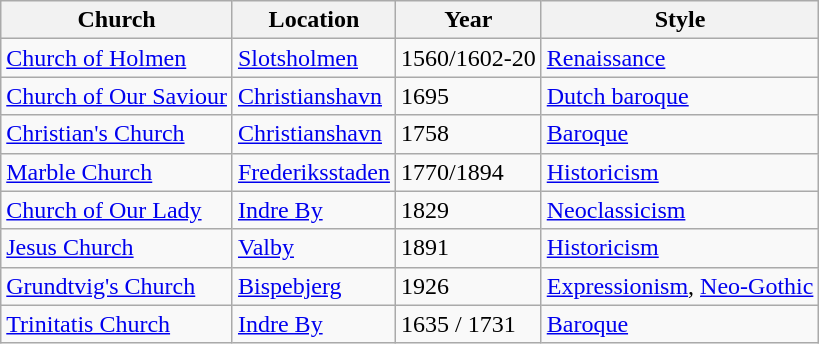<table class="wikitable" border="1">
<tr>
<th header 1>Church</th>
<th header 2>Location</th>
<th header 3>Year</th>
<th header 4>Style</th>
</tr>
<tr>
<td row 1, cell 1><a href='#'>Church of Holmen</a></td>
<td row 1, cell 2><a href='#'>Slotsholmen</a></td>
<td row 1, cell 3>1560/1602-20</td>
<td row 1, cell 4><a href='#'>Renaissance</a></td>
</tr>
<tr>
<td row 2, cell 1><a href='#'>Church of Our Saviour</a></td>
<td row 2, cell 2><a href='#'>Christianshavn</a></td>
<td row 2, cell 3>1695</td>
<td row 2, cell 4><a href='#'>Dutch baroque</a></td>
</tr>
<tr>
<td row 3, cell 1><a href='#'>Christian's Church</a></td>
<td row 3, cell 2><a href='#'>Christianshavn</a></td>
<td row 3, cell 3>1758</td>
<td row 3, cell 4><a href='#'>Baroque</a></td>
</tr>
<tr>
<td row 4, cell 1><a href='#'>Marble Church</a></td>
<td row 4, cell 2><a href='#'>Frederiksstaden</a></td>
<td row 4, cell 3>1770/1894</td>
<td row 4, cell 4><a href='#'>Historicism</a></td>
</tr>
<tr>
<td row 5, cell 1><a href='#'>Church of Our Lady</a></td>
<td row 5, cell 2><a href='#'>Indre By</a></td>
<td row 5, cell 3>1829</td>
<td row 5, cell 4><a href='#'>Neoclassicism</a></td>
</tr>
<tr>
<td row 6, cell 1><a href='#'>Jesus Church</a></td>
<td row 6, cell 2><a href='#'>Valby</a></td>
<td row 6, cell 3>1891</td>
<td row 6, cell 4><a href='#'>Historicism</a></td>
</tr>
<tr>
<td row 7, cell 1><a href='#'>Grundtvig's Church</a></td>
<td row 7, cell 2><a href='#'>Bispebjerg</a></td>
<td row 7, cell 3>1926</td>
<td row 7, cell 4><a href='#'>Expressionism</a>, <a href='#'>Neo-Gothic</a></td>
</tr>
<tr>
<td row 8, cell 1><a href='#'>Trinitatis Church</a></td>
<td row 8, cell 2><a href='#'>Indre By</a></td>
<td row 8, cell 3>1635 / 1731</td>
<td row 8, cell 4><a href='#'>Baroque</a></td>
</tr>
</table>
